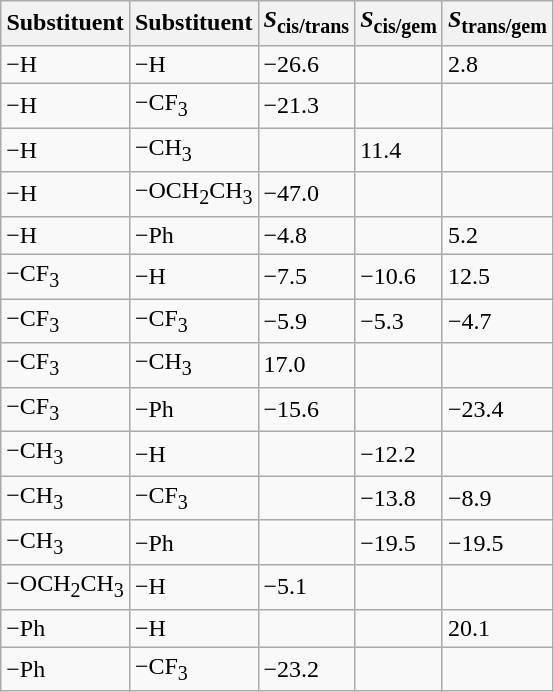<table class="wikitable sortable">
<tr>
<th>Substituent</th>
<th>Substituent</th>
<th><em>S</em><sub>cis/trans</sub></th>
<th><em>S</em><sub>cis/gem</sub></th>
<th><em>S</em><sub>trans/gem</sub></th>
</tr>
<tr>
<td>−H</td>
<td>−H</td>
<td>−26.6</td>
<td></td>
<td>2.8</td>
</tr>
<tr>
<td>−H</td>
<td>−CF<sub>3</sub></td>
<td>−21.3</td>
<td></td>
<td></td>
</tr>
<tr>
<td>−H</td>
<td>−CH<sub>3</sub></td>
<td></td>
<td>11.4</td>
<td></td>
</tr>
<tr>
<td>−H</td>
<td>−OCH<sub>2</sub>CH<sub>3</sub></td>
<td>−47.0</td>
<td></td>
<td></td>
</tr>
<tr>
<td>−H</td>
<td>−Ph</td>
<td>−4.8</td>
<td></td>
<td>5.2</td>
</tr>
<tr>
<td>−CF<sub>3</sub></td>
<td>−H</td>
<td>−7.5</td>
<td>−10.6</td>
<td>12.5</td>
</tr>
<tr>
<td>−CF<sub>3</sub></td>
<td>−CF<sub>3</sub></td>
<td>−5.9</td>
<td>−5.3</td>
<td>−4.7</td>
</tr>
<tr>
<td>−CF<sub>3</sub></td>
<td>−CH<sub>3</sub></td>
<td>17.0</td>
<td></td>
<td></td>
</tr>
<tr>
<td>−CF<sub>3</sub></td>
<td>−Ph</td>
<td>−15.6</td>
<td></td>
<td>−23.4</td>
</tr>
<tr>
<td>−CH<sub>3</sub></td>
<td>−H</td>
<td></td>
<td>−12.2</td>
<td></td>
</tr>
<tr>
<td>−CH<sub>3</sub></td>
<td>−CF<sub>3</sub></td>
<td></td>
<td>−13.8</td>
<td>−8.9</td>
</tr>
<tr>
<td>−CH<sub>3</sub></td>
<td>−Ph</td>
<td></td>
<td>−19.5</td>
<td>−19.5</td>
</tr>
<tr>
<td>−OCH<sub>2</sub>CH<sub>3</sub></td>
<td>−H</td>
<td>−5.1</td>
<td></td>
<td></td>
</tr>
<tr>
<td>−Ph</td>
<td>−H</td>
<td></td>
<td></td>
<td>20.1</td>
</tr>
<tr>
<td>−Ph</td>
<td>−CF<sub>3</sub></td>
<td>−23.2</td>
<td></td>
<td></td>
</tr>
</table>
